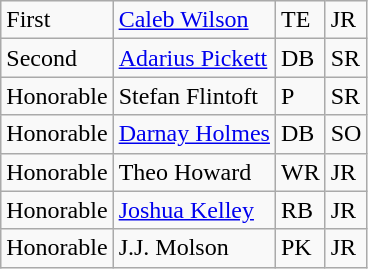<table class="wikitable">
<tr>
<td>First</td>
<td><a href='#'>Caleb Wilson</a></td>
<td>TE</td>
<td>JR</td>
</tr>
<tr>
<td>Second</td>
<td><a href='#'>Adarius Pickett</a></td>
<td>DB</td>
<td>SR</td>
</tr>
<tr>
<td>Honorable</td>
<td>Stefan Flintoft</td>
<td>P</td>
<td>SR</td>
</tr>
<tr>
<td>Honorable</td>
<td><a href='#'>Darnay Holmes</a></td>
<td>DB</td>
<td>SO</td>
</tr>
<tr>
<td>Honorable</td>
<td>Theo Howard</td>
<td>WR</td>
<td>JR</td>
</tr>
<tr>
<td>Honorable</td>
<td><a href='#'>Joshua Kelley</a></td>
<td>RB</td>
<td>JR</td>
</tr>
<tr>
<td>Honorable</td>
<td>J.J. Molson</td>
<td>PK</td>
<td>JR</td>
</tr>
</table>
